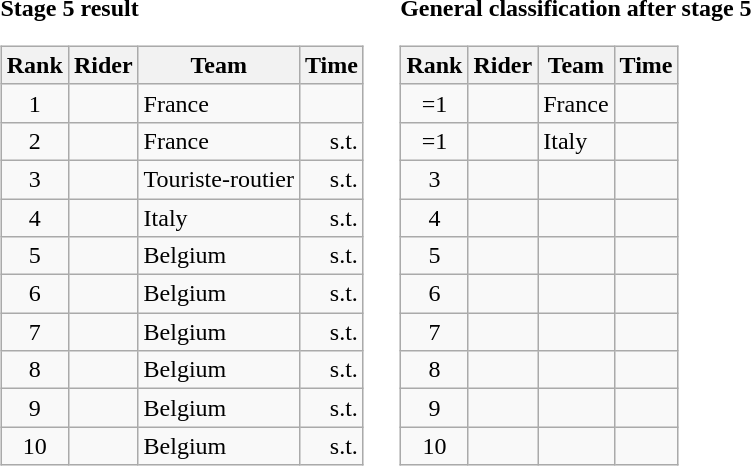<table>
<tr>
<td><strong>Stage 5 result</strong><br><table class="wikitable">
<tr>
<th scope="col">Rank</th>
<th scope="col">Rider</th>
<th scope="col">Team</th>
<th scope="col">Time</th>
</tr>
<tr>
<td style="text-align:center;">1</td>
<td></td>
<td>France</td>
<td style="text-align:right;"></td>
</tr>
<tr>
<td style="text-align:center;">2</td>
<td></td>
<td>France</td>
<td style="text-align:right;">s.t.</td>
</tr>
<tr>
<td style="text-align:center;">3</td>
<td></td>
<td>Touriste-routier</td>
<td style="text-align:right;">s.t.</td>
</tr>
<tr>
<td style="text-align:center;">4</td>
<td></td>
<td>Italy</td>
<td style="text-align:right;">s.t.</td>
</tr>
<tr>
<td style="text-align:center;">5</td>
<td></td>
<td>Belgium</td>
<td style="text-align:right;">s.t.</td>
</tr>
<tr>
<td style="text-align:center;">6</td>
<td></td>
<td>Belgium</td>
<td style="text-align:right;">s.t.</td>
</tr>
<tr>
<td style="text-align:center;">7</td>
<td></td>
<td>Belgium</td>
<td style="text-align:right;">s.t.</td>
</tr>
<tr>
<td style="text-align:center;">8</td>
<td></td>
<td>Belgium</td>
<td style="text-align:right;">s.t.</td>
</tr>
<tr>
<td style="text-align:center;">9</td>
<td></td>
<td>Belgium</td>
<td style="text-align:right;">s.t.</td>
</tr>
<tr>
<td style="text-align:center;">10</td>
<td></td>
<td>Belgium</td>
<td style="text-align:right;">s.t.</td>
</tr>
</table>
</td>
<td></td>
<td><strong>General classification after stage 5</strong><br><table class="wikitable">
<tr>
<th scope="col">Rank</th>
<th scope="col">Rider</th>
<th scope="col">Team</th>
<th scope="col">Time</th>
</tr>
<tr>
<td style="text-align:center;">=1</td>
<td></td>
<td>France</td>
<td style="text-align:right;"></td>
</tr>
<tr>
<td style="text-align:center;">=1</td>
<td></td>
<td>Italy</td>
<td style="text-align:right;"></td>
</tr>
<tr>
<td style="text-align:center;">3</td>
<td></td>
<td></td>
<td></td>
</tr>
<tr>
<td style="text-align:center;">4</td>
<td></td>
<td></td>
<td></td>
</tr>
<tr>
<td style="text-align:center;">5</td>
<td></td>
<td></td>
<td></td>
</tr>
<tr>
<td style="text-align:center;">6</td>
<td></td>
<td></td>
<td></td>
</tr>
<tr>
<td style="text-align:center;">7</td>
<td></td>
<td></td>
<td></td>
</tr>
<tr>
<td style="text-align:center;">8</td>
<td></td>
<td></td>
<td></td>
</tr>
<tr>
<td style="text-align:center;">9</td>
<td></td>
<td></td>
<td></td>
</tr>
<tr>
<td style="text-align:center;">10</td>
<td></td>
<td></td>
<td></td>
</tr>
</table>
</td>
</tr>
</table>
